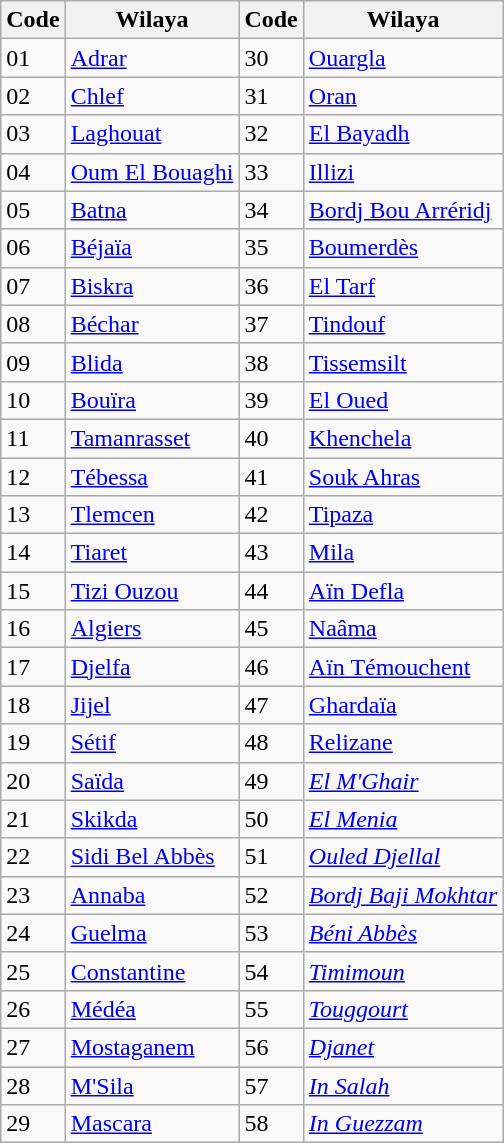<table class="wikitable">
<tr>
<th>Code</th>
<th>Wilaya</th>
<th>Code</th>
<th>Wilaya</th>
</tr>
<tr>
<td>01</td>
<td><a href='#'>Adrar</a></td>
<td>30</td>
<td><a href='#'>Ouargla</a></td>
</tr>
<tr>
<td>02</td>
<td><a href='#'>Chlef</a></td>
<td>31</td>
<td><a href='#'>Oran</a></td>
</tr>
<tr --->
<td>03</td>
<td><a href='#'>Laghouat</a></td>
<td>32</td>
<td><a href='#'>El Bayadh</a></td>
</tr>
<tr --->
<td>04</td>
<td><a href='#'>Oum El Bouaghi</a></td>
<td>33</td>
<td><a href='#'>Illizi</a></td>
</tr>
<tr --->
<td>05</td>
<td><a href='#'>Batna</a></td>
<td>34</td>
<td><a href='#'>Bordj Bou Arréridj</a></td>
</tr>
<tr --->
<td>06</td>
<td><a href='#'>Béjaïa</a></td>
<td>35</td>
<td><a href='#'>Boumerdès</a></td>
</tr>
<tr --->
<td>07</td>
<td><a href='#'>Biskra</a></td>
<td>36</td>
<td><a href='#'>El Tarf</a></td>
</tr>
<tr --->
<td>08</td>
<td><a href='#'>Béchar</a></td>
<td>37</td>
<td><a href='#'>Tindouf</a></td>
</tr>
<tr --->
<td>09</td>
<td><a href='#'>Blida</a></td>
<td>38</td>
<td><a href='#'>Tissemsilt</a></td>
</tr>
<tr --->
<td>10</td>
<td><a href='#'>Bouïra</a></td>
<td>39</td>
<td><a href='#'>El Oued</a></td>
</tr>
<tr --->
<td>11</td>
<td><a href='#'>Tamanrasset</a></td>
<td>40</td>
<td><a href='#'>Khenchela</a></td>
</tr>
<tr --->
<td>12</td>
<td><a href='#'>Tébessa</a></td>
<td>41</td>
<td><a href='#'>Souk Ahras</a></td>
</tr>
<tr --->
<td>13</td>
<td><a href='#'>Tlemcen</a></td>
<td>42</td>
<td><a href='#'>Tipaza</a></td>
</tr>
<tr --->
<td>14</td>
<td><a href='#'>Tiaret</a></td>
<td>43</td>
<td><a href='#'>Mila</a></td>
</tr>
<tr --->
<td>15</td>
<td><a href='#'>Tizi Ouzou</a></td>
<td>44</td>
<td><a href='#'>Aïn Defla</a></td>
</tr>
<tr --->
<td>16</td>
<td><a href='#'>Algiers</a></td>
<td>45</td>
<td><a href='#'>Naâma</a></td>
</tr>
<tr --->
<td>17</td>
<td><a href='#'>Djelfa</a></td>
<td>46</td>
<td><a href='#'>Aïn Témouchent</a></td>
</tr>
<tr --->
<td>18</td>
<td><a href='#'>Jijel</a></td>
<td>47</td>
<td><a href='#'>Ghardaïa</a></td>
</tr>
<tr --->
<td>19</td>
<td><a href='#'>Sétif</a></td>
<td>48</td>
<td><a href='#'>Relizane</a></td>
</tr>
<tr --->
<td>20</td>
<td><a href='#'>Saïda</a></td>
<td>49</td>
<td><em><a href='#'>El M'Ghair</a></em></td>
</tr>
<tr --->
<td>21</td>
<td><a href='#'>Skikda</a></td>
<td>50</td>
<td><em><a href='#'>El Menia</a></em></td>
</tr>
<tr --->
<td>22</td>
<td><a href='#'>Sidi Bel Abbès</a></td>
<td>51</td>
<td><em><a href='#'>Ouled Djellal</a></em></td>
</tr>
<tr --->
<td>23</td>
<td><a href='#'>Annaba</a></td>
<td>52</td>
<td><em><a href='#'>Bordj Baji Mokhtar</a></em></td>
</tr>
<tr --->
<td>24</td>
<td><a href='#'>Guelma</a></td>
<td>53</td>
<td><em><a href='#'>Béni Abbès</a></em></td>
</tr>
<tr --->
<td>25</td>
<td><a href='#'>Constantine</a></td>
<td>54</td>
<td><em><a href='#'>Timimoun</a></em></td>
</tr>
<tr --->
<td>26</td>
<td><a href='#'>Médéa</a></td>
<td>55</td>
<td><em><a href='#'>Touggourt</a></em></td>
</tr>
<tr --->
<td>27</td>
<td><a href='#'>Mostaganem</a></td>
<td>56</td>
<td><em><a href='#'>Djanet</a></em></td>
</tr>
<tr --->
<td>28</td>
<td><a href='#'>M'Sila</a></td>
<td>57</td>
<td><em><a href='#'>In Salah</a></em></td>
</tr>
<tr --->
<td>29</td>
<td><a href='#'>Mascara</a></td>
<td>58</td>
<td><em><a href='#'>In Guezzam</a></em></td>
</tr>
</table>
